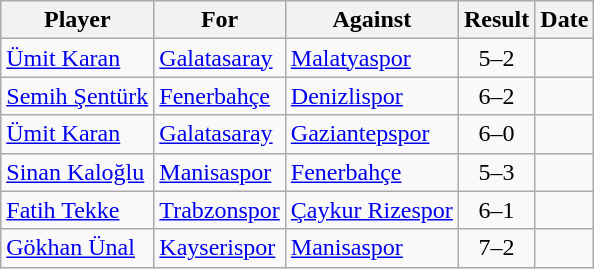<table class="wikitable sortable">
<tr>
<th>Player</th>
<th>For</th>
<th>Against</th>
<th style="text-align:center">Result</th>
<th>Date</th>
</tr>
<tr>
<td> <a href='#'>Ümit Karan</a></td>
<td><a href='#'>Galatasaray</a></td>
<td><a href='#'>Malatyaspor</a></td>
<td style="text-align:center;">5–2</td>
<td></td>
</tr>
<tr>
<td> <a href='#'>Semih Şentürk</a></td>
<td><a href='#'>Fenerbahçe</a></td>
<td><a href='#'>Denizlispor</a></td>
<td style="text-align:center;">6–2</td>
<td></td>
</tr>
<tr>
<td> <a href='#'>Ümit Karan</a></td>
<td><a href='#'>Galatasaray</a></td>
<td><a href='#'>Gaziantepspor</a></td>
<td style="text-align:center;">6–0</td>
<td></td>
</tr>
<tr>
<td> <a href='#'>Sinan Kaloğlu</a></td>
<td><a href='#'>Manisaspor</a></td>
<td><a href='#'>Fenerbahçe</a></td>
<td style="text-align:center;">5–3</td>
<td></td>
</tr>
<tr>
<td> <a href='#'>Fatih Tekke</a></td>
<td><a href='#'>Trabzonspor</a></td>
<td><a href='#'>Çaykur Rizespor</a></td>
<td style="text-align:center;">6–1</td>
<td></td>
</tr>
<tr>
<td> <a href='#'>Gökhan Ünal</a></td>
<td><a href='#'>Kayserispor</a></td>
<td><a href='#'>Manisaspor</a></td>
<td style="text-align:center;">7–2</td>
<td></td>
</tr>
</table>
